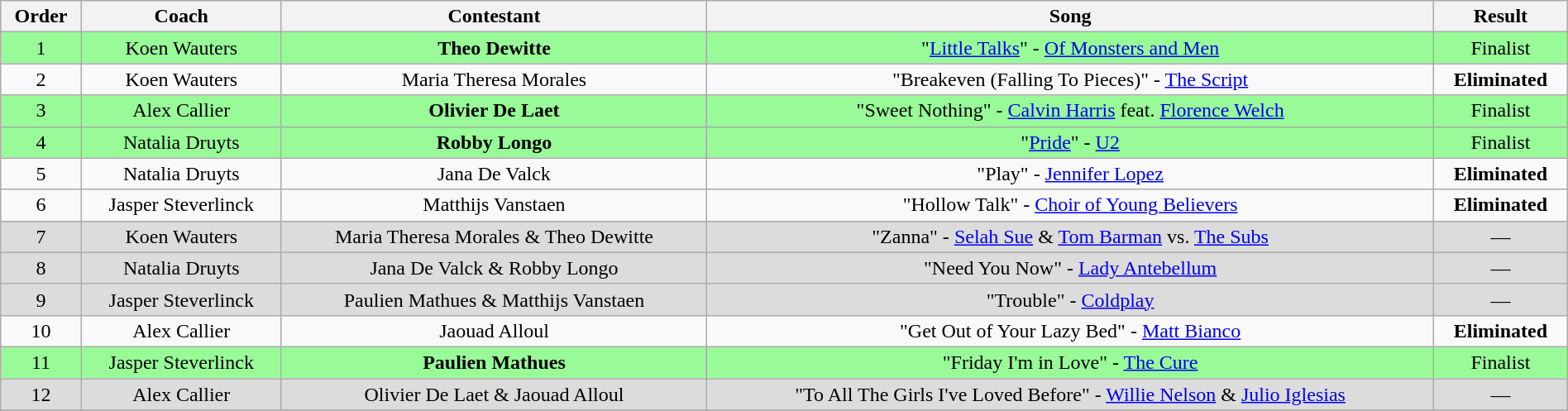<table class="wikitable sortable" style="text-align: center; width: 100%;">
<tr>
<th>Order</th>
<th>Coach</th>
<th>Contestant</th>
<th>Song</th>
<th>Result</th>
</tr>
<tr bgcolor=palegreen>
<td>1</td>
<td>Koen Wauters</td>
<td><strong>Theo Dewitte</strong></td>
<td>"<a href='#'>Little Talks</a>" - <a href='#'>Of Monsters and Men</a></td>
<td>Finalist</td>
</tr>
<tr>
<td>2</td>
<td>Koen Wauters</td>
<td>Maria Theresa Morales</td>
<td>"Breakeven (Falling To Pieces)" - <a href='#'>The Script</a></td>
<td><strong>Eliminated</strong></td>
</tr>
<tr bgcolor=palegreen>
<td>3</td>
<td>Alex Callier</td>
<td><strong>Olivier De Laet</strong></td>
<td>"Sweet Nothing" - <a href='#'>Calvin Harris</a> feat. <a href='#'>Florence Welch</a></td>
<td>Finalist</td>
</tr>
<tr bgcolor=palegreen>
<td>4</td>
<td>Natalia Druyts</td>
<td><strong>Robby Longo</strong></td>
<td>"<a href='#'>Pride</a>" - <a href='#'>U2</a></td>
<td>Finalist</td>
</tr>
<tr>
<td>5</td>
<td>Natalia Druyts</td>
<td>Jana De Valck</td>
<td>"Play" - <a href='#'>Jennifer Lopez</a></td>
<td><strong>Eliminated</strong></td>
</tr>
<tr>
<td>6</td>
<td>Jasper Steverlinck</td>
<td>Matthijs Vanstaen</td>
<td>"Hollow Talk" - <a href='#'>Choir of Young Believers</a></td>
<td><strong>Eliminated</strong></td>
</tr>
<tr bgcolor=Gainsboro>
<td>7</td>
<td>Koen Wauters</td>
<td>Maria Theresa Morales & Theo Dewitte</td>
<td>"Zanna" - <a href='#'>Selah Sue</a> & <a href='#'>Tom Barman</a> vs. <a href='#'>The Subs</a></td>
<td>—</td>
</tr>
<tr bgcolor=Gainsboro>
<td>8</td>
<td>Natalia Druyts</td>
<td>Jana De Valck & Robby Longo</td>
<td>"Need You Now" - <a href='#'>Lady Antebellum</a></td>
<td>—</td>
</tr>
<tr bgcolor=Gainsboro>
<td>9</td>
<td>Jasper Steverlinck</td>
<td>Paulien Mathues & Matthijs Vanstaen</td>
<td>"Trouble" - <a href='#'>Coldplay</a></td>
<td>—</td>
</tr>
<tr>
<td>10</td>
<td>Alex Callier</td>
<td>Jaouad Alloul</td>
<td>"Get Out of Your Lazy Bed" - <a href='#'>Matt Bianco</a></td>
<td><strong>Eliminated</strong></td>
</tr>
<tr bgcolor=palegreen>
<td>11</td>
<td>Jasper Steverlinck</td>
<td><strong>Paulien Mathues</strong></td>
<td>"Friday I'm in Love" - <a href='#'>The Cure</a></td>
<td>Finalist</td>
</tr>
<tr bgcolor=Gainsboro>
<td>12</td>
<td>Alex Callier</td>
<td>Olivier De Laet & Jaouad Alloul</td>
<td>"To All The Girls I've Loved Before" - <a href='#'>Willie Nelson</a> & <a href='#'>Julio Iglesias</a></td>
<td>—</td>
</tr>
<tr>
</tr>
</table>
